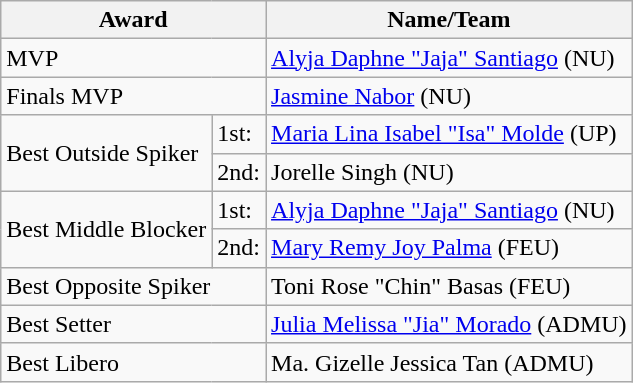<table class="wikitable">
<tr>
<th colspan="2">Award</th>
<th>Name/Team</th>
</tr>
<tr>
<td colspan="2">MVP</td>
<td> <a href='#'>Alyja Daphne "Jaja" Santiago</a> (NU)</td>
</tr>
<tr>
<td colspan="2">Finals MVP</td>
<td> <a href='#'>Jasmine Nabor</a> (NU)</td>
</tr>
<tr>
<td rowspan=2>Best Outside Spiker</td>
<td>1st:</td>
<td> <a href='#'>Maria Lina Isabel "Isa" Molde</a> (UP)</td>
</tr>
<tr>
<td>2nd:</td>
<td> Jorelle Singh (NU)</td>
</tr>
<tr>
<td rowspan="2">Best Middle Blocker</td>
<td>1st:</td>
<td> <a href='#'>Alyja Daphne "Jaja" Santiago</a> (NU)</td>
</tr>
<tr>
<td>2nd:</td>
<td> <a href='#'>Mary Remy Joy Palma</a> (FEU)</td>
</tr>
<tr>
<td colspan="2">Best Opposite Spiker</td>
<td> Toni Rose "Chin" Basas (FEU)</td>
</tr>
<tr>
<td colspan="2">Best Setter</td>
<td> <a href='#'>Julia Melissa "Jia" Morado</a> (ADMU)</td>
</tr>
<tr>
<td colspan="2">Best Libero</td>
<td> Ma. Gizelle Jessica Tan (ADMU)</td>
</tr>
</table>
